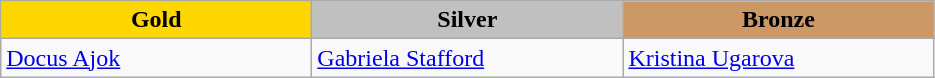<table class="wikitable" style="text-align:left">
<tr align="center">
<td width=200 bgcolor=gold><strong>Gold</strong></td>
<td width=200 bgcolor=silver><strong>Silver</strong></td>
<td width=200 bgcolor=CC9966><strong>Bronze</strong></td>
</tr>
<tr>
<td><a href='#'>Docus Ajok</a><br><em></em></td>
<td><a href='#'>Gabriela Stafford</a><br><em></em></td>
<td><a href='#'>Kristina Ugarova</a><br><em></em></td>
</tr>
</table>
